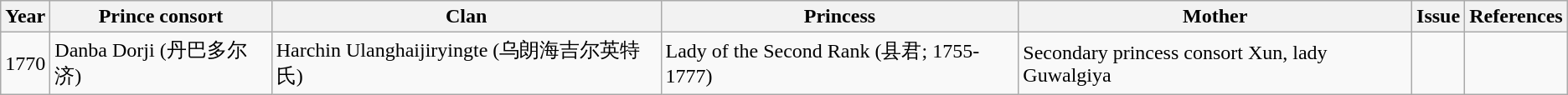<table class="wikitable">
<tr>
<th>Year</th>
<th>Prince consort</th>
<th>Clan</th>
<th>Princess</th>
<th>Mother</th>
<th>Issue</th>
<th>References</th>
</tr>
<tr>
<td>1770</td>
<td>Danba Dorji (丹巴多尔济)</td>
<td>Harchin Ulanghaijiryingte (乌朗海吉尔英特氏)</td>
<td>Lady of the Second Rank (县君; 1755-1777)</td>
<td>Secondary princess consort Xun, lady Guwalgiya</td>
<td></td>
<td></td>
</tr>
</table>
